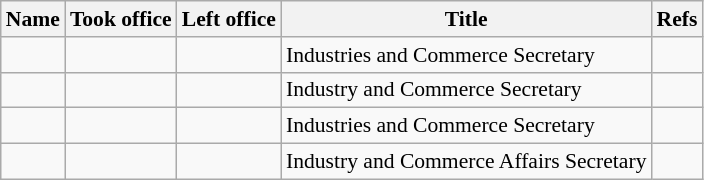<table class="wikitable plainrowheaders sortable" style="font-size:90%; text-align:left;">
<tr>
<th scope=col>Name</th>
<th scope=col>Took office</th>
<th scope=col>Left office</th>
<th scope=col>Title</th>
<th scope=col class=unsortable>Refs</th>
</tr>
<tr>
<td></td>
<td align=center></td>
<td align=center></td>
<td>Industries and Commerce Secretary</td>
<td align=center></td>
</tr>
<tr>
<td></td>
<td align=center></td>
<td align=center></td>
<td>Industry and Commerce Secretary</td>
<td align=center></td>
</tr>
<tr>
<td></td>
<td align=center></td>
<td align=center></td>
<td>Industries and Commerce Secretary</td>
<td align=center></td>
</tr>
<tr>
<td></td>
<td align=center></td>
<td align=center></td>
<td>Industry and Commerce Affairs Secretary</td>
<td align=center></td>
</tr>
</table>
